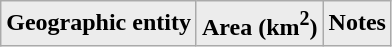<table class="sortable wikitable">
<tr bgcolor="#ececec">
<td><strong>Geographic entity</strong></td>
<td><strong>Area (km<sup>2</sup>)</strong></td>
<td><strong>Notes</strong><br> 
 
</td>
</tr>
</table>
